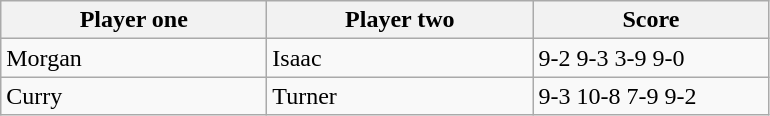<table class="wikitable">
<tr>
<th width=170>Player one</th>
<th width=170>Player two</th>
<th width=150>Score</th>
</tr>
<tr>
<td> Morgan</td>
<td> Isaac</td>
<td>9-2 9-3 3-9 9-0</td>
</tr>
<tr>
<td> Curry</td>
<td> Turner</td>
<td>9-3 10-8 7-9 9-2</td>
</tr>
</table>
